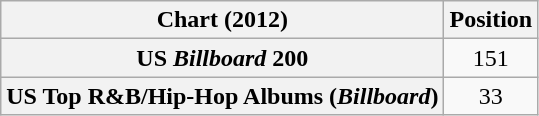<table class="wikitable sortable plainrowheaders">
<tr>
<th scope="col">Chart (2012)</th>
<th scope="col">Position</th>
</tr>
<tr>
<th scope="row">US <em>Billboard</em> 200</th>
<td align="center">151</td>
</tr>
<tr>
<th scope="row">US Top R&B/Hip-Hop Albums (<em>Billboard</em>)</th>
<td align="center">33</td>
</tr>
</table>
